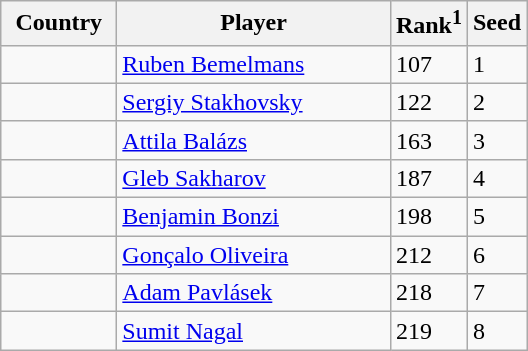<table class="sortable wikitable">
<tr>
<th width="70">Country</th>
<th width="175">Player</th>
<th>Rank<sup>1</sup></th>
<th>Seed</th>
</tr>
<tr>
<td></td>
<td><a href='#'>Ruben Bemelmans</a></td>
<td>107</td>
<td>1</td>
</tr>
<tr>
<td></td>
<td><a href='#'>Sergiy Stakhovsky</a></td>
<td>122</td>
<td>2</td>
</tr>
<tr>
<td></td>
<td><a href='#'>Attila Balázs</a></td>
<td>163</td>
<td>3</td>
</tr>
<tr>
<td></td>
<td><a href='#'>Gleb Sakharov</a></td>
<td>187</td>
<td>4</td>
</tr>
<tr>
<td></td>
<td><a href='#'>Benjamin Bonzi</a></td>
<td>198</td>
<td>5</td>
</tr>
<tr>
<td></td>
<td><a href='#'>Gonçalo Oliveira</a></td>
<td>212</td>
<td>6</td>
</tr>
<tr>
<td></td>
<td><a href='#'>Adam Pavlásek</a></td>
<td>218</td>
<td>7</td>
</tr>
<tr>
<td></td>
<td><a href='#'>Sumit Nagal</a></td>
<td>219</td>
<td>8</td>
</tr>
</table>
